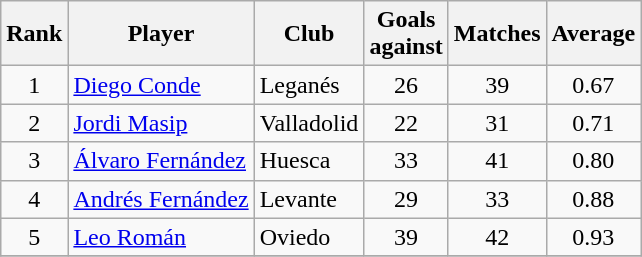<table class="wikitable" style="text-align:center">
<tr>
<th>Rank</th>
<th>Player</th>
<th>Club</th>
<th>Goals<br>against</th>
<th>Matches</th>
<th>Average</th>
</tr>
<tr>
<td>1</td>
<td align=left> <a href='#'>Diego Conde</a></td>
<td align=left>Leganés</td>
<td>26</td>
<td>39</td>
<td>0.67</td>
</tr>
<tr>
<td>2</td>
<td align=left> <a href='#'>Jordi Masip</a></td>
<td align=left>Valladolid</td>
<td>22</td>
<td>31</td>
<td>0.71</td>
</tr>
<tr>
<td>3</td>
<td align=left> <a href='#'>Álvaro Fernández</a></td>
<td align=left>Huesca</td>
<td>33</td>
<td>41</td>
<td>0.80</td>
</tr>
<tr>
<td>4</td>
<td align=left> <a href='#'>Andrés Fernández</a></td>
<td align=left>Levante</td>
<td>29</td>
<td>33</td>
<td>0.88</td>
</tr>
<tr>
<td>5</td>
<td align=left> <a href='#'>Leo Román</a></td>
<td align=left>Oviedo</td>
<td>39</td>
<td>42</td>
<td>0.93</td>
</tr>
<tr>
</tr>
</table>
